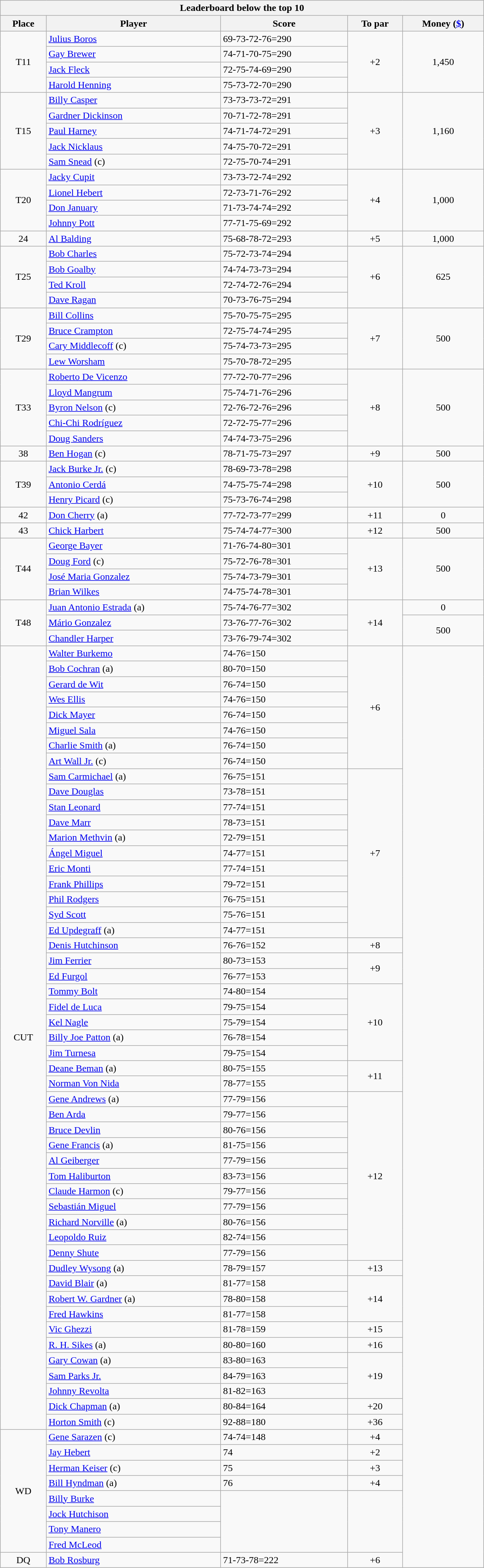<table class="collapsible collapsed wikitable" style="width:50em;margin-top:-1px;">
<tr>
<th scope="col" colspan="6">Leaderboard below the top 10</th>
</tr>
<tr>
<th>Place</th>
<th>Player</th>
<th>Score</th>
<th>To par</th>
<th>Money (<a href='#'>$</a>)</th>
</tr>
<tr>
<td rowspan=4 align=center>T11</td>
<td> <a href='#'>Julius Boros</a></td>
<td>69-73-72-76=290</td>
<td rowspan=4 align=center>+2</td>
<td rowspan=4 align=center>1,450</td>
</tr>
<tr>
<td> <a href='#'>Gay Brewer</a></td>
<td>74-71-70-75=290</td>
</tr>
<tr>
<td> <a href='#'>Jack Fleck</a></td>
<td>72-75-74-69=290</td>
</tr>
<tr>
<td> <a href='#'>Harold Henning</a></td>
<td>75-73-72-70=290</td>
</tr>
<tr>
<td rowspan=5 align=center>T15</td>
<td> <a href='#'>Billy Casper</a></td>
<td>73-73-73-72=291</td>
<td rowspan=5 align=center>+3</td>
<td rowspan=5 align=center>1,160</td>
</tr>
<tr>
<td> <a href='#'>Gardner Dickinson</a></td>
<td>70-71-72-78=291</td>
</tr>
<tr>
<td> <a href='#'>Paul Harney</a></td>
<td>74-71-74-72=291</td>
</tr>
<tr>
<td> <a href='#'>Jack Nicklaus</a></td>
<td>74-75-70-72=291</td>
</tr>
<tr>
<td> <a href='#'>Sam Snead</a> (c)</td>
<td>72-75-70-74=291</td>
</tr>
<tr>
<td rowspan=4 align=center>T20</td>
<td> <a href='#'>Jacky Cupit</a></td>
<td>73-73-72-74=292</td>
<td rowspan=4 align=center>+4</td>
<td rowspan=4 align=center>1,000</td>
</tr>
<tr>
<td> <a href='#'>Lionel Hebert</a></td>
<td>72-73-71-76=292</td>
</tr>
<tr>
<td> <a href='#'>Don January</a></td>
<td>71-73-74-74=292</td>
</tr>
<tr>
<td> <a href='#'>Johnny Pott</a></td>
<td>77-71-75-69=292</td>
</tr>
<tr>
<td align=center>24</td>
<td> <a href='#'>Al Balding</a></td>
<td>75-68-78-72=293</td>
<td align=center>+5</td>
<td align=center>1,000</td>
</tr>
<tr>
<td rowspan=4 align=center>T25</td>
<td> <a href='#'>Bob Charles</a></td>
<td>75-72-73-74=294</td>
<td rowspan=4 align=center>+6</td>
<td rowspan=4 align=center>625</td>
</tr>
<tr>
<td> <a href='#'>Bob Goalby</a></td>
<td>74-74-73-73=294</td>
</tr>
<tr>
<td> <a href='#'>Ted Kroll</a></td>
<td>72-74-72-76=294</td>
</tr>
<tr>
<td> <a href='#'>Dave Ragan</a></td>
<td>70-73-76-75=294</td>
</tr>
<tr>
<td rowspan=4 align=center>T29</td>
<td> <a href='#'>Bill Collins</a></td>
<td>75-70-75-75=295</td>
<td rowspan=4 align=center>+7</td>
<td rowspan=4 align=center>500</td>
</tr>
<tr>
<td> <a href='#'>Bruce Crampton</a></td>
<td>72-75-74-74=295</td>
</tr>
<tr>
<td> <a href='#'>Cary Middlecoff</a> (c)</td>
<td>75-74-73-73=295</td>
</tr>
<tr>
<td> <a href='#'>Lew Worsham</a></td>
<td>75-70-78-72=295</td>
</tr>
<tr>
<td rowspan=5 align=center>T33</td>
<td> <a href='#'>Roberto De Vicenzo</a></td>
<td>77-72-70-77=296</td>
<td rowspan=5 align=center>+8</td>
<td rowspan=5 align=center>500</td>
</tr>
<tr>
<td> <a href='#'>Lloyd Mangrum</a></td>
<td>75-74-71-76=296</td>
</tr>
<tr>
<td> <a href='#'>Byron Nelson</a> (c)</td>
<td>72-76-72-76=296</td>
</tr>
<tr>
<td> <a href='#'>Chi-Chi Rodríguez</a></td>
<td>72-72-75-77=296</td>
</tr>
<tr>
<td> <a href='#'>Doug Sanders</a></td>
<td>74-74-73-75=296</td>
</tr>
<tr>
<td align=center>38</td>
<td> <a href='#'>Ben Hogan</a> (c)</td>
<td>78-71-75-73=297</td>
<td align=center>+9</td>
<td align=center>500</td>
</tr>
<tr>
<td rowspan=3 align=center>T39</td>
<td> <a href='#'>Jack Burke Jr.</a> (c)</td>
<td>78-69-73-78=298</td>
<td rowspan=3 align=center>+10</td>
<td rowspan=3 align=center>500</td>
</tr>
<tr>
<td> <a href='#'>Antonio Cerdá</a></td>
<td>74-75-75-74=298</td>
</tr>
<tr>
<td> <a href='#'>Henry Picard</a> (c)</td>
<td>75-73-76-74=298</td>
</tr>
<tr>
<td align=center>42</td>
<td> <a href='#'>Don Cherry</a> (a)</td>
<td>77-72-73-77=299</td>
<td align=center>+11</td>
<td align=center>0</td>
</tr>
<tr>
<td align=center>43</td>
<td> <a href='#'>Chick Harbert</a></td>
<td>75-74-74-77=300</td>
<td align=center>+12</td>
<td align=center>500</td>
</tr>
<tr>
<td rowspan=4 align=center>T44</td>
<td> <a href='#'>George Bayer</a></td>
<td>71-76-74-80=301</td>
<td rowspan=4 align=center>+13</td>
<td rowspan=4 align=center>500</td>
</tr>
<tr>
<td> <a href='#'>Doug Ford</a> (c)</td>
<td>75-72-76-78=301</td>
</tr>
<tr>
<td> <a href='#'>José Maria Gonzalez</a></td>
<td>75-74-73-79=301</td>
</tr>
<tr>
<td> <a href='#'>Brian Wilkes</a></td>
<td>74-75-74-78=301</td>
</tr>
<tr>
<td rowspan=3 align=center>T48</td>
<td> <a href='#'>Juan Antonio Estrada</a> (a)</td>
<td>75-74-76-77=302</td>
<td rowspan=3 align=center>+14</td>
<td align=center>0</td>
</tr>
<tr>
<td> <a href='#'>Mário Gonzalez</a></td>
<td>73-76-77-76=302</td>
<td rowspan=2 align=center>500</td>
</tr>
<tr>
<td> <a href='#'>Chandler Harper</a></td>
<td>73-76-79-74=302</td>
</tr>
<tr>
<td rowspan=51 align=center>CUT</td>
<td> <a href='#'>Walter Burkemo</a></td>
<td>74-76=150</td>
<td rowspan=8 align=center>+6</td>
<td rowspan=60 align=center></td>
</tr>
<tr>
<td> <a href='#'>Bob Cochran</a> (a)</td>
<td>80-70=150</td>
</tr>
<tr>
<td> <a href='#'>Gerard de Wit</a></td>
<td>76-74=150</td>
</tr>
<tr>
<td> <a href='#'>Wes Ellis</a></td>
<td>74-76=150</td>
</tr>
<tr>
<td> <a href='#'>Dick Mayer</a></td>
<td>76-74=150</td>
</tr>
<tr>
<td> <a href='#'>Miguel Sala</a></td>
<td>74-76=150</td>
</tr>
<tr>
<td> <a href='#'>Charlie Smith</a> (a)</td>
<td>76-74=150</td>
</tr>
<tr>
<td> <a href='#'>Art Wall Jr.</a> (c)</td>
<td>76-74=150</td>
</tr>
<tr>
<td> <a href='#'>Sam Carmichael</a> (a)</td>
<td>76-75=151</td>
<td rowspan=11 align=center>+7</td>
</tr>
<tr>
<td> <a href='#'>Dave Douglas</a></td>
<td>73-78=151</td>
</tr>
<tr>
<td> <a href='#'>Stan Leonard</a></td>
<td>77-74=151</td>
</tr>
<tr>
<td> <a href='#'>Dave Marr</a></td>
<td>78-73=151</td>
</tr>
<tr>
<td> <a href='#'>Marion Methvin</a> (a)</td>
<td>72-79=151</td>
</tr>
<tr>
<td> <a href='#'>Ángel Miguel</a></td>
<td>74-77=151</td>
</tr>
<tr>
<td> <a href='#'>Eric Monti</a></td>
<td>77-74=151</td>
</tr>
<tr>
<td> <a href='#'>Frank Phillips</a></td>
<td>79-72=151</td>
</tr>
<tr>
<td> <a href='#'>Phil Rodgers</a></td>
<td>76-75=151</td>
</tr>
<tr>
<td> <a href='#'>Syd Scott</a></td>
<td>75-76=151</td>
</tr>
<tr>
<td> <a href='#'>Ed Updegraff</a> (a)</td>
<td>74-77=151</td>
</tr>
<tr>
<td> <a href='#'>Denis Hutchinson</a></td>
<td>76-76=152</td>
<td align=center>+8</td>
</tr>
<tr>
<td> <a href='#'>Jim Ferrier</a></td>
<td>80-73=153</td>
<td rowspan=2 align=center>+9</td>
</tr>
<tr>
<td> <a href='#'>Ed Furgol</a></td>
<td>76-77=153</td>
</tr>
<tr>
<td> <a href='#'>Tommy Bolt</a></td>
<td>74-80=154</td>
<td rowspan=5 align=center>+10</td>
</tr>
<tr>
<td> <a href='#'>Fidel de Luca</a></td>
<td>79-75=154</td>
</tr>
<tr>
<td> <a href='#'>Kel Nagle</a></td>
<td>75-79=154</td>
</tr>
<tr>
<td> <a href='#'>Billy Joe Patton</a> (a)</td>
<td>76-78=154</td>
</tr>
<tr>
<td> <a href='#'>Jim Turnesa</a></td>
<td>79-75=154</td>
</tr>
<tr>
<td> <a href='#'>Deane Beman</a> (a)</td>
<td>80-75=155</td>
<td rowspan=2 align=center>+11</td>
</tr>
<tr>
<td> <a href='#'>Norman Von Nida</a></td>
<td>78-77=155</td>
</tr>
<tr>
<td> <a href='#'>Gene Andrews</a> (a)</td>
<td>77-79=156</td>
<td rowspan=11 align=center>+12</td>
</tr>
<tr>
<td> <a href='#'>Ben Arda</a></td>
<td>79-77=156</td>
</tr>
<tr>
<td> <a href='#'>Bruce Devlin</a></td>
<td>80-76=156</td>
</tr>
<tr>
<td> <a href='#'>Gene Francis</a> (a)</td>
<td>81-75=156</td>
</tr>
<tr>
<td> <a href='#'>Al Geiberger</a></td>
<td>77-79=156</td>
</tr>
<tr>
<td> <a href='#'>Tom Haliburton</a></td>
<td>83-73=156</td>
</tr>
<tr>
<td> <a href='#'>Claude Harmon</a> (c)</td>
<td>79-77=156</td>
</tr>
<tr>
<td> <a href='#'>Sebastián Miguel</a></td>
<td>77-79=156</td>
</tr>
<tr>
<td> <a href='#'>Richard Norville</a> (a)</td>
<td>80-76=156</td>
</tr>
<tr>
<td> <a href='#'>Leopoldo Ruiz</a></td>
<td>82-74=156</td>
</tr>
<tr>
<td> <a href='#'>Denny Shute</a></td>
<td>77-79=156</td>
</tr>
<tr>
<td> <a href='#'>Dudley Wysong</a> (a)</td>
<td>78-79=157</td>
<td align=center>+13</td>
</tr>
<tr>
<td> <a href='#'>David Blair</a> (a)</td>
<td>81-77=158</td>
<td rowspan=3 align=center>+14</td>
</tr>
<tr>
<td> <a href='#'>Robert W. Gardner</a> (a)</td>
<td>78-80=158</td>
</tr>
<tr>
<td> <a href='#'>Fred Hawkins</a></td>
<td>81-77=158</td>
</tr>
<tr>
<td> <a href='#'>Vic Ghezzi</a></td>
<td>81-78=159</td>
<td align=center>+15</td>
</tr>
<tr>
<td> <a href='#'>R. H. Sikes</a> (a)</td>
<td>80-80=160</td>
<td align=center>+16</td>
</tr>
<tr>
<td> <a href='#'>Gary Cowan</a> (a)</td>
<td>83-80=163</td>
<td rowspan=3 align=center>+19</td>
</tr>
<tr>
<td> <a href='#'>Sam Parks Jr.</a></td>
<td>84-79=163</td>
</tr>
<tr>
<td> <a href='#'>Johnny Revolta</a></td>
<td>81-82=163</td>
</tr>
<tr>
<td> <a href='#'>Dick Chapman</a> (a)</td>
<td>80-84=164</td>
<td align=center>+20</td>
</tr>
<tr>
<td> <a href='#'>Horton Smith</a> (c)</td>
<td>92-88=180</td>
<td align=center>+36</td>
</tr>
<tr>
<td rowspan=8 align=center>WD</td>
<td> <a href='#'>Gene Sarazen</a> (c)</td>
<td>74-74=148</td>
<td align=center>+4</td>
</tr>
<tr>
<td> <a href='#'>Jay Hebert</a></td>
<td>74</td>
<td align=center>+2</td>
</tr>
<tr>
<td> <a href='#'>Herman Keiser</a> (c)</td>
<td>75</td>
<td align=center>+3</td>
</tr>
<tr>
<td> <a href='#'>Bill Hyndman</a> (a)</td>
<td>76</td>
<td align=center>+4</td>
</tr>
<tr>
<td> <a href='#'>Billy Burke</a></td>
<td rowspan=4></td>
<td rowspan=4 align=center></td>
</tr>
<tr>
<td> <a href='#'>Jock Hutchison</a></td>
</tr>
<tr>
<td> <a href='#'>Tony Manero</a></td>
</tr>
<tr>
<td> <a href='#'>Fred McLeod</a></td>
</tr>
<tr>
<td align=center>DQ</td>
<td> <a href='#'>Bob Rosburg</a></td>
<td>71-73-78=222</td>
<td align=center>+6</td>
</tr>
</table>
